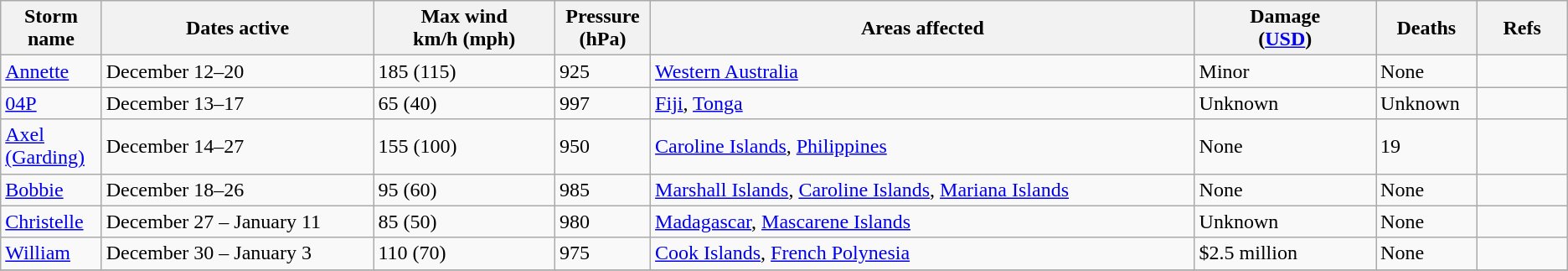<table class="wikitable sortable">
<tr>
<th width="5%">Storm name</th>
<th width="15%">Dates active</th>
<th width="10%">Max wind<br>km/h (mph)</th>
<th width="5%">Pressure<br>(hPa)</th>
<th width="30%">Areas affected</th>
<th width="10%">Damage<br>(<a href='#'>USD</a>)</th>
<th width="5%">Deaths</th>
<th width="5%">Refs</th>
</tr>
<tr>
<td><a href='#'>Annette</a></td>
<td>December 12–20</td>
<td>185 (115)</td>
<td>925</td>
<td><a href='#'>Western Australia</a></td>
<td>Minor</td>
<td>None</td>
<td></td>
</tr>
<tr>
<td><a href='#'>04P</a></td>
<td>December 13–17</td>
<td>65 (40)</td>
<td>997</td>
<td><a href='#'>Fiji</a>, <a href='#'>Tonga</a></td>
<td>Unknown</td>
<td>Unknown</td>
<td></td>
</tr>
<tr>
<td><a href='#'>Axel (Garding)</a></td>
<td>December 14–27</td>
<td>155 (100)</td>
<td>950</td>
<td><a href='#'>Caroline Islands</a>, <a href='#'>Philippines</a></td>
<td>None</td>
<td>19</td>
<td></td>
</tr>
<tr>
<td><a href='#'>Bobbie</a></td>
<td>December 18–26</td>
<td>95 (60)</td>
<td>985</td>
<td><a href='#'>Marshall Islands</a>, <a href='#'>Caroline Islands</a>, <a href='#'>Mariana Islands</a></td>
<td>None</td>
<td>None</td>
<td></td>
</tr>
<tr>
<td><a href='#'>Christelle</a></td>
<td>December 27 – January 11</td>
<td>85 (50)</td>
<td>980</td>
<td><a href='#'>Madagascar</a>, <a href='#'>Mascarene Islands</a></td>
<td>Unknown</td>
<td>None</td>
<td></td>
</tr>
<tr>
<td><a href='#'>William</a></td>
<td>December 30 – January 3</td>
<td>110 (70)</td>
<td>975</td>
<td><a href='#'>Cook Islands</a>, <a href='#'>French Polynesia</a></td>
<td>$2.5 million</td>
<td>None</td>
<td></td>
</tr>
<tr>
</tr>
</table>
